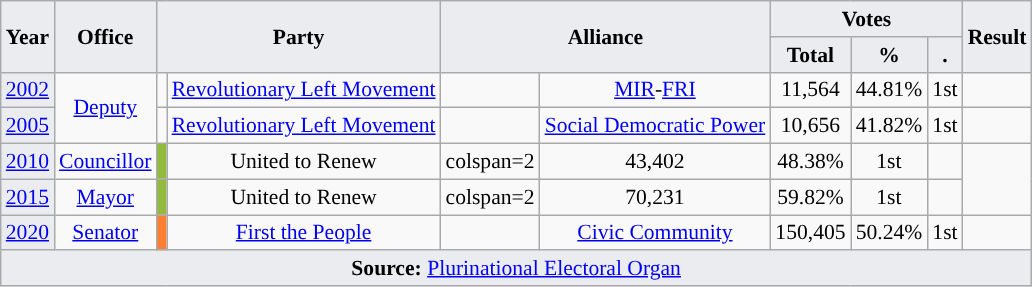<table class="wikitable" style="font-size:90%; text-align:center;">
<tr>
<th style="background-color:#EAECF0;" rowspan=2>Year</th>
<th style="background-color:#EAECF0;" rowspan=2>Office</th>
<th style="background-color:#EAECF0;" colspan=2 rowspan=2>Party</th>
<th style="background-color:#EAECF0;" colspan=2 rowspan=2>Alliance</th>
<th style="background-color:#EAECF0;" colspan=3>Votes</th>
<th style="background-color:#EAECF0;" rowspan=2>Result</th>
</tr>
<tr>
<th style="background-color:#EAECF0;">Total</th>
<th style="background-color:#EAECF0;">%</th>
<th style="background-color:#EAECF0;">.</th>
</tr>
<tr>
<td style="background-color:#EAECF0;"><a href='#'>2002</a></td>
<td rowspan=2><a href='#'>Deputy</a></td>
<td style="background-color:"></td>
<td><a href='#'>Revolutionary Left Movement</a></td>
<td style="background-color:"></td>
<td><a href='#'>MIR</a>-<a href='#'>FRI</a></td>
<td>11,564</td>
<td>44.81%</td>
<td>1st</td>
<td></td>
</tr>
<tr>
<td style="background-color:#EAECF0;"><a href='#'>2005</a></td>
<td style="background-color:"></td>
<td><a href='#'>Revolutionary Left Movement</a></td>
<td style="background-color:"></td>
<td><a href='#'>Social Democratic Power</a></td>
<td>10,656</td>
<td>41.82%</td>
<td>1st</td>
<td></td>
</tr>
<tr>
<td style="background-color:#EAECF0;"><a href='#'>2010</a></td>
<td><a href='#'>Councillor</a></td>
<td style="background-color:#92BA3D;"></td>
<td>United to Renew</td>
<td>colspan=2 </td>
<td>43,402</td>
<td>48.38%</td>
<td>1st</td>
<td></td>
</tr>
<tr>
<td style="background-color:#EAECF0;"><a href='#'>2015</a></td>
<td><a href='#'>Mayor</a></td>
<td style="background-color:#92BA3D;"></td>
<td>United to Renew</td>
<td>colspan=2 </td>
<td>70,231</td>
<td>59.82%</td>
<td>1st</td>
<td></td>
</tr>
<tr>
<td style="background-color:#EAECF0;"><a href='#'>2020</a></td>
<td><a href='#'>Senator</a></td>
<td style="background-color:#FE7F32;"></td>
<td><a href='#'>First the People</a></td>
<td style="background-color:"></td>
<td><a href='#'>Civic Community</a></td>
<td>150,405</td>
<td>50.24%</td>
<td>1st</td>
<td></td>
</tr>
<tr>
<td style="background-color:#EAECF0;" colspan=10><strong>Source:</strong> <a href='#'>Plurinational Electoral Organ</a>  </td>
</tr>
</table>
